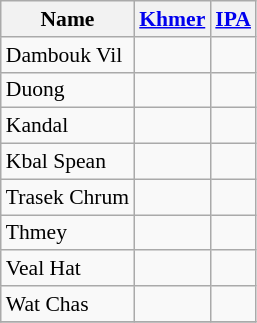<table class="wikitable" style="font-size:90%;">
<tr>
<th>Name</th>
<th><a href='#'>Khmer</a></th>
<th><a href='#'>IPA</a></th>
</tr>
<tr>
<td>Dambouk Vil</td>
<td></td>
<td></td>
</tr>
<tr>
<td>Duong</td>
<td></td>
<td></td>
</tr>
<tr>
<td>Kandal</td>
<td></td>
<td></td>
</tr>
<tr>
<td>Kbal Spean</td>
<td></td>
<td></td>
</tr>
<tr>
<td>Trasek Chrum</td>
<td></td>
<td></td>
</tr>
<tr>
<td>Thmey</td>
<td></td>
<td></td>
</tr>
<tr>
<td>Veal Hat</td>
<td></td>
<td></td>
</tr>
<tr>
<td>Wat Chas</td>
<td></td>
<td></td>
</tr>
<tr>
</tr>
</table>
